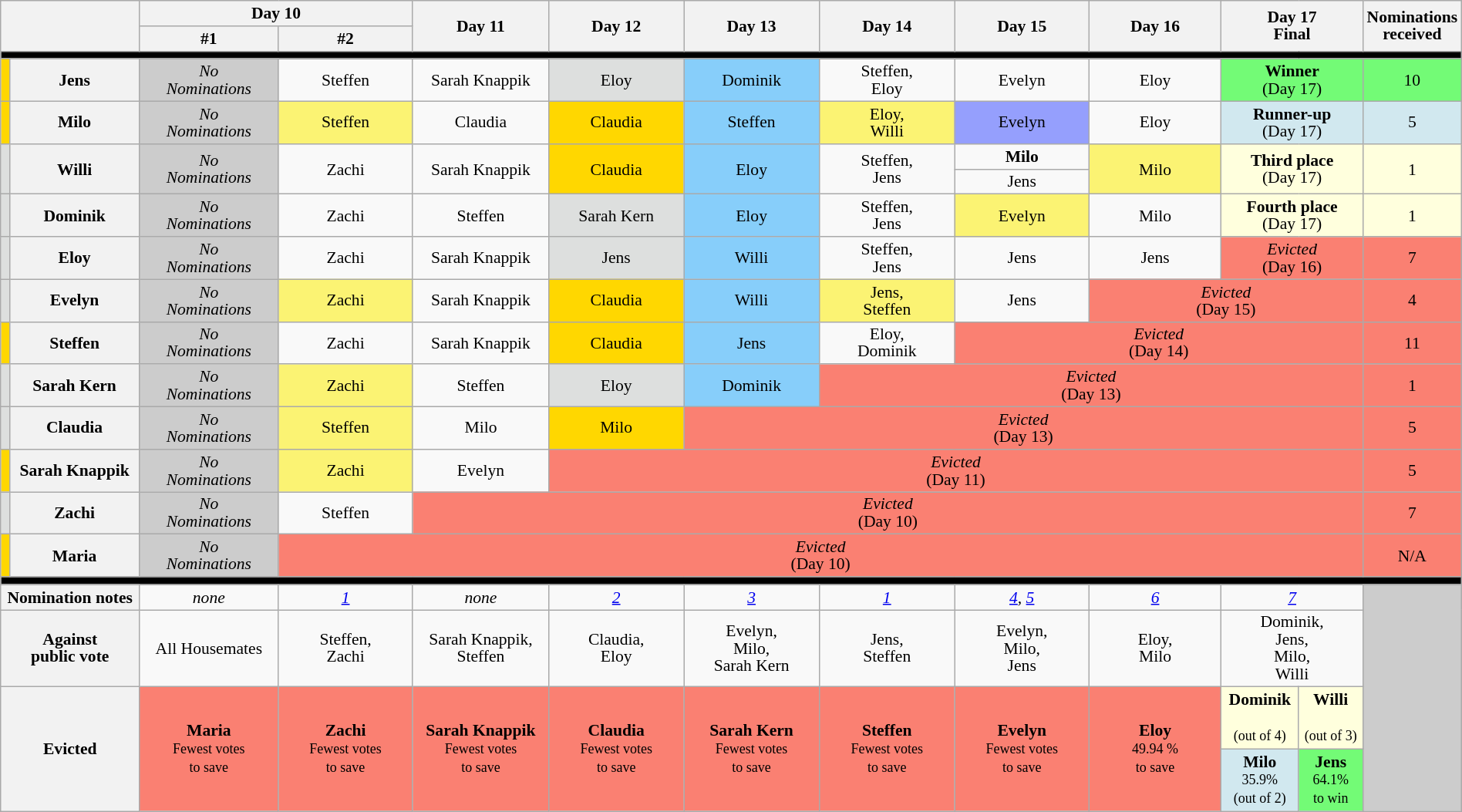<table class="wikitable" style="text-align:center; font-size:90%; line-height:15px; width:100%">
<tr>
<th style="width:10%" colspan="2" rowspan="2"></th>
<th style="width:20%" colspan=2>Day 10</th>
<th style="width:10%" rowspan="2">Day 11</th>
<th style="width:10%" rowspan="2">Day 12</th>
<th style="width:10%" rowspan="2">Day 13</th>
<th style="width:10%" rowspan="2">Day 14</th>
<th style="width:10%" rowspan="2">Day 15</th>
<th style="width:10%" rowspan="2">Day 16</th>
<th style="width:10%" colspan="2" rowspan="2">Day 17<br>Final</th>
<th style="width:1%" rowspan="2">Nominations<br>received</th>
</tr>
<tr>
<th style="width:10%">#1</th>
<th style="width:10%">#2</th>
</tr>
<tr>
<th style="background:#000" colspan="13"></th>
</tr>
<tr>
<td style="background:gold"></td>
<th>Jens</th>
<td style="background:#ccc"><em>No<br>Nominations</em></td>
<td>Steffen</td>
<td>Sarah Knappik</td>
<td style="background:#DDDFDE">Eloy</td>
<td style="background:#87CEFA">Dominik</td>
<td>Steffen,<br>Eloy</td>
<td>Evelyn</td>
<td>Eloy</td>
<td style="background:#73FB76" colspan="2"><strong>Winner</strong><br>(Day 17)</td>
<td style="background:#73FB76">10</td>
</tr>
<tr>
<td style="background:gold"></td>
<th>Milo</th>
<td style="background:#ccc"><em>No<br>Nominations</em></td>
<td style="background:#FBF373">Steffen</td>
<td>Claudia</td>
<td style="background:gold">Claudia</td>
<td style="background:#87CEFA">Steffen</td>
<td style="background:#FBF373">Eloy,<br>Willi</td>
<td style="background:#959ffd">Evelyn</td>
<td>Eloy</td>
<td style="background:#D1E8EF" colspan="2"><strong>Runner-up</strong><br>(Day 17)</td>
<td style="background:#D1E8EF">5</td>
</tr>
<tr>
<td style="background:#DDDFDE" rowspan="2"></td>
<th rowspan="2">Willi</th>
<td style="background:#ccc" rowspan="2"><em>No<br>Nominations</em></td>
<td rowspan="2">Zachi</td>
<td rowspan="2">Sarah Knappik</td>
<td style="background:gold" rowspan="2">Claudia</td>
<td style="background:#87CEFA" rowspan="2">Eloy</td>
<td rowspan="2">Steffen,<br>Jens</td>
<td><strong>Milo</strong></td>
<td style="background:#FBF373" rowspan="2">Milo</td>
<td style="background:#ffffdd;" colspan="2" rowspan="2"><strong>Third place</strong><br>(Day 17)</td>
<td style="background:#ffffdd;" rowspan="2">1</td>
</tr>
<tr>
<td>Jens</td>
</tr>
<tr>
<td style="background:#DDDFDE"></td>
<th>Dominik</th>
<td style="background:#ccc"><em>No<br>Nominations</em></td>
<td>Zachi</td>
<td>Steffen</td>
<td style="background:#DDDFDE">Sarah Kern</td>
<td style="background:#87CEFA">Eloy</td>
<td>Steffen,<br>Jens</td>
<td style="background:#FBF373">Evelyn</td>
<td>Milo</td>
<td style="background:#ffffdd;" colspan="2"><strong>Fourth place</strong><br>(Day 17)</td>
<td style="background:#ffffdd;">1</td>
</tr>
<tr>
<td style="background:#DDDFDE"></td>
<th>Eloy</th>
<td style="background:#ccc"><em>No<br>Nominations</em></td>
<td>Zachi</td>
<td>Sarah Knappik</td>
<td style="background:#DDDFDE">Jens</td>
<td style="background:#87CEFA">Willi</td>
<td>Steffen,<br>Jens</td>
<td>Jens</td>
<td>Jens</td>
<td style="background:#FA8072" colspan="2"><em>Evicted</em><br>(Day 16)</td>
<td style="background:#FA8072">7</td>
</tr>
<tr>
<td style="background:#DDDFDE"></td>
<th>Evelyn</th>
<td style="background:#ccc"><em>No<br>Nominations</em></td>
<td style="background:#FBF373">Zachi</td>
<td>Sarah Knappik</td>
<td style="background:gold">Claudia</td>
<td style="background:#87CEFA">Willi</td>
<td style="background:#FBF373">Jens,<br>Steffen</td>
<td>Jens</td>
<td style="background:#FA8072" colspan="3"><em>Evicted</em><br>(Day 15)</td>
<td style="background:#FA8072">4</td>
</tr>
<tr>
<td style="background:gold"></td>
<th>Steffen</th>
<td style="background:#ccc"><em>No<br>Nominations</em></td>
<td>Zachi</td>
<td>Sarah Knappik</td>
<td style="background:gold">Claudia</td>
<td style="background:#87CEFA">Jens</td>
<td>Eloy,<br>Dominik</td>
<td style="background:#FA8072" colspan="4"><em>Evicted</em><br>(Day 14)</td>
<td style="background:#FA8072">11</td>
</tr>
<tr>
<td style="background:#DDDFDE"></td>
<th>Sarah Kern</th>
<td style="background:#ccc"><em>No<br>Nominations</em></td>
<td style="background:#FBF373">Zachi</td>
<td>Steffen</td>
<td style="background:#DDDFDE">Eloy</td>
<td style="background:#87CEFA">Dominik</td>
<td style="background:#FA8072" colspan="5"><em>Evicted</em><br>(Day 13)</td>
<td style="background:#FA8072">1</td>
</tr>
<tr>
<td style="background:#DDDFDE"></td>
<th>Claudia</th>
<td style="background:#ccc"><em>No<br>Nominations</em></td>
<td style="background:#FBF373">Steffen</td>
<td>Milo</td>
<td style="background:gold">Milo</td>
<td style="background:#FA8072" colspan="6"><em>Evicted</em><br>(Day 13)</td>
<td style="background:#FA8072">5</td>
</tr>
<tr>
<td style="background:gold"></td>
<th>Sarah Knappik</th>
<td style="background:#ccc"><em>No<br>Nominations</em></td>
<td style="background:#FBF373">Zachi</td>
<td>Evelyn</td>
<td style="background:#FA8072" colspan="7"><em>Evicted</em><br>(Day 11)</td>
<td style="background:#FA8072">5</td>
</tr>
<tr>
<td style="background:#DDDFDE"></td>
<th>Zachi</th>
<td style="background:#ccc"><em>No<br>Nominations</em></td>
<td>Steffen</td>
<td style="background:#FA8072" colspan="8"><em>Evicted</em><br>(Day 10)</td>
<td style="background:#FA8072">7</td>
</tr>
<tr>
<td style="background:gold"></td>
<th>Maria</th>
<td style="background:#ccc"><em>No<br>Nominations</em></td>
<td style="background:#FA8072" colspan="9"><em>Evicted</em><br>(Day 10)</td>
<td style="background:#FA8072">N/A</td>
</tr>
<tr>
<th style="background:#000" colspan="13"></th>
</tr>
<tr>
<th colspan="2">Nomination notes</th>
<td><em>none</em></td>
<td><em><a href='#'>1</a></em></td>
<td><em>none</em></td>
<td><em><a href='#'>2</a></em></td>
<td><em><a href='#'>3</a></em></td>
<td><em><a href='#'>1</a></em></td>
<td><em><a href='#'>4</a>, <a href='#'>5</a></em></td>
<td><em><a href='#'>6</a></em></td>
<td colspan="2"><em><a href='#'>7</a></em></td>
<td style="background:#ccc" rowspan="6"></td>
</tr>
<tr>
<th colspan=2>Against<br>public vote</th>
<td>All Housemates</td>
<td>Steffen,<br>Zachi</td>
<td>Sarah Knappik,<br>Steffen</td>
<td>Claudia,<br>Eloy</td>
<td>Evelyn,<br>Milo,<br>Sarah Kern</td>
<td>Jens,<br>Steffen</td>
<td>Evelyn,<br>Milo,<br>Jens</td>
<td>Eloy,<br>Milo</td>
<td colspan="2">Dominik,<br>Jens,<br>Milo,<br>Willi</td>
</tr>
<tr>
<th colspan=2 rowspan=2>Evicted</th>
<td style="background:#FA8072" rowspan=2><strong>Maria</strong><br><small>Fewest votes<br>to save</small></td>
<td style="background:#FA8072" rowspan=2><strong>Zachi</strong><br><small>Fewest votes<br>to save</small></td>
<td style="background:#FA8072" rowspan=2><strong>Sarah Knappik</strong><br><small>Fewest votes<br>to save</small></td>
<td style="background:#FA8072" rowspan=2><strong>Claudia</strong><br><small>Fewest votes<br>to save</small></td>
<td style="background:#FA8072" rowspan=2><strong>Sarah Kern</strong><br><small>Fewest votes<br>to save</small></td>
<td style="background:#FA8072" rowspan=2><strong>Steffen</strong><br><small>Fewest votes<br>to save</small></td>
<td style="background:#FA8072" rowspan=2><strong>Evelyn</strong><br><small>Fewest votes<br>to save</small></td>
<td style="background:#FA8072" rowspan=2><strong>Eloy</strong><br><small>49.94 %<br>to save</small></td>
<td style="background:#ffffdd;"><strong>Dominik</strong><br><small><br>(out of 4)</small></td>
<td style="background:#ffffdd;"><strong>Willi</strong><br><small><br>(out of 3)</small></td>
</tr>
<tr>
<td style="background:#D1E8EF"><strong>Milo</strong><br><small>35.9%<br>(out of 2)</small></td>
<td style="background:#73FB76"><strong>Jens</strong><br><small>64.1%<br>to win</small></td>
</tr>
</table>
